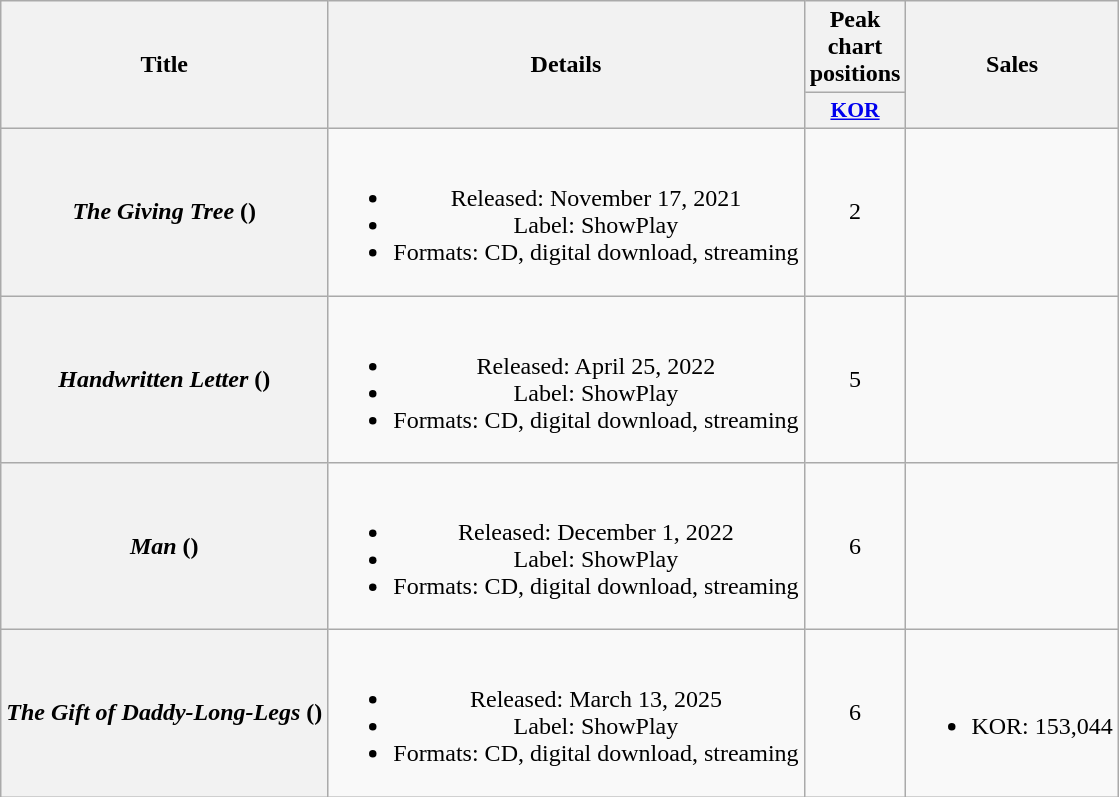<table class="wikitable plainrowheaders" style="text-align:center">
<tr>
<th scope="col" rowspan="2">Title</th>
<th scope="col" rowspan="2">Details</th>
<th scope="col" colspan="1">Peak chart positions</th>
<th scope="col" rowspan="2">Sales</th>
</tr>
<tr>
<th scope="col" style="width:2.5em;font-size:90%"><a href='#'>KOR</a><br></th>
</tr>
<tr>
<th scope="row"><em>The Giving Tree</em> ()</th>
<td><br><ul><li>Released: November 17, 2021</li><li>Label: ShowPlay</li><li>Formats: CD, digital download, streaming</li></ul></td>
<td>2</td>
<td></td>
</tr>
<tr>
<th scope="row"><em>Handwritten Letter</em> ()</th>
<td><br><ul><li>Released: April 25, 2022</li><li>Label: ShowPlay</li><li>Formats: CD, digital download, streaming</li></ul></td>
<td>5</td>
<td></td>
</tr>
<tr>
<th scope="row"><em>Man</em> ()</th>
<td><br><ul><li>Released: December 1, 2022</li><li>Label: ShowPlay</li><li>Formats: CD, digital download, streaming</li></ul></td>
<td>6</td>
<td></td>
</tr>
<tr>
<th scope="row"><em>The Gift of Daddy-Long-Legs</em> ()</th>
<td><br><ul><li>Released: March 13, 2025</li><li>Label: ShowPlay</li><li>Formats: CD, digital download, streaming</li></ul></td>
<td>6</td>
<td><br><ul><li>KOR: 153,044</li></ul></td>
</tr>
</table>
